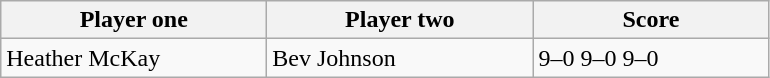<table class="wikitable">
<tr>
<th width=170>Player one</th>
<th width=170>Player two</th>
<th width=150>Score</th>
</tr>
<tr>
<td> Heather McKay</td>
<td> Bev Johnson</td>
<td>9–0 9–0 9–0</td>
</tr>
</table>
